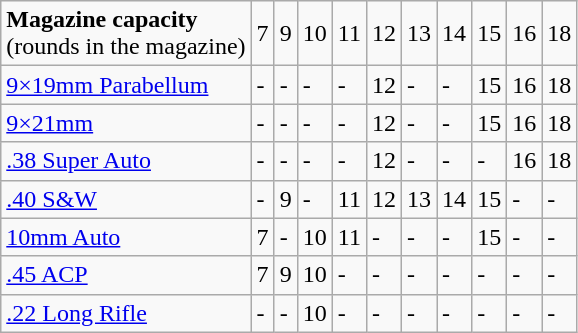<table class="wikitable">
<tr>
<td><strong>Magazine capacity</strong><br>(rounds in the magazine)</td>
<td>7</td>
<td>9</td>
<td>10</td>
<td>11</td>
<td>12</td>
<td>13</td>
<td>14</td>
<td>15</td>
<td>16</td>
<td>18</td>
</tr>
<tr s>
<td><a href='#'>9×19mm Parabellum</a></td>
<td>-</td>
<td>-</td>
<td>-</td>
<td>-</td>
<td>12</td>
<td>-</td>
<td>-</td>
<td>15</td>
<td>16</td>
<td>18</td>
</tr>
<tr>
<td><a href='#'>9×21mm</a></td>
<td>-</td>
<td>-</td>
<td>-</td>
<td>-</td>
<td>12</td>
<td>-</td>
<td>-</td>
<td>15</td>
<td>16</td>
<td>18</td>
</tr>
<tr>
<td><a href='#'>.38 Super Auto</a></td>
<td>-</td>
<td>-</td>
<td>-</td>
<td>-</td>
<td>12</td>
<td>-</td>
<td>-</td>
<td>-</td>
<td>16</td>
<td>18</td>
</tr>
<tr>
<td><a href='#'>.40 S&W</a></td>
<td>-</td>
<td>9</td>
<td>-</td>
<td>11</td>
<td>12</td>
<td>13</td>
<td>14</td>
<td>15</td>
<td>-</td>
<td>-</td>
</tr>
<tr>
<td><a href='#'>10mm Auto</a></td>
<td>7</td>
<td>-</td>
<td>10</td>
<td>11</td>
<td>-</td>
<td>-</td>
<td>-</td>
<td>15</td>
<td>-</td>
<td>-</td>
</tr>
<tr>
<td><a href='#'>.45 ACP</a></td>
<td>7</td>
<td>9</td>
<td>10</td>
<td>-</td>
<td>-</td>
<td>-</td>
<td>-</td>
<td>-</td>
<td>-</td>
<td>-</td>
</tr>
<tr>
<td><a href='#'>.22 Long Rifle</a></td>
<td>-</td>
<td>-</td>
<td>10</td>
<td>-</td>
<td>-</td>
<td>-</td>
<td>-</td>
<td>-</td>
<td>-</td>
<td>-</td>
</tr>
</table>
